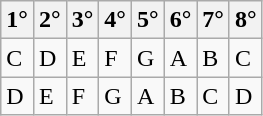<table class="wikitable">
<tr>
<th>1°</th>
<th>2°</th>
<th>3°</th>
<th>4°</th>
<th>5°</th>
<th>6°</th>
<th>7°</th>
<th>8°</th>
</tr>
<tr>
<td>C</td>
<td>D</td>
<td>E</td>
<td>F</td>
<td>G</td>
<td>A</td>
<td>B</td>
<td>C</td>
</tr>
<tr>
<td>D</td>
<td>E</td>
<td>F</td>
<td>G</td>
<td>A</td>
<td>B</td>
<td>C</td>
<td>D</td>
</tr>
</table>
